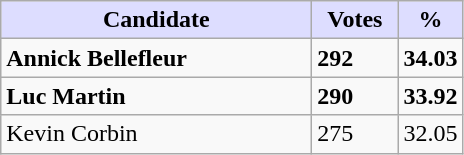<table class="wikitable">
<tr>
<th style="background:#ddf; width:200px;">Candidate</th>
<th style="background:#ddf; width:50px;">Votes</th>
<th style="background:#ddf; width:30px;">%</th>
</tr>
<tr>
<td><strong>Annick Bellefleur</strong></td>
<td><strong>292</strong></td>
<td><strong>34.03</strong></td>
</tr>
<tr>
<td><strong>Luc Martin</strong></td>
<td><strong>290</strong></td>
<td><strong>33.92</strong></td>
</tr>
<tr>
<td>Kevin Corbin</td>
<td>275</td>
<td>32.05</td>
</tr>
</table>
